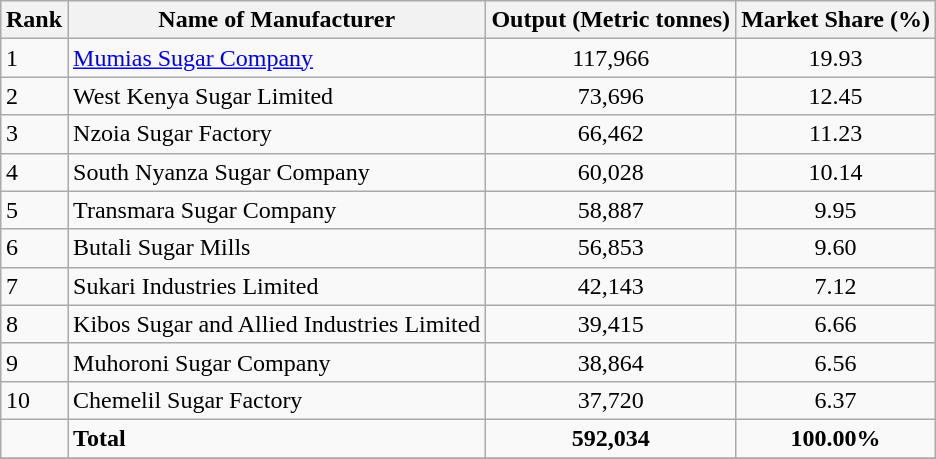<table class="wikitable sortable" style="margin:0.5em auto">
<tr>
<th style="width:2em;">Rank</th>
<th>Name of Manufacturer</th>
<th>Output (Metric tonnes)</th>
<th>Market Share (%)</th>
</tr>
<tr>
<td>1</td>
<td><a href='#'>Mumias Sugar Company</a></td>
<td style="text-align:center;">117,966</td>
<td style="text-align:center;">19.93</td>
</tr>
<tr>
<td>2</td>
<td>West Kenya Sugar Limited</td>
<td style="text-align:center;">73,696</td>
<td style="text-align:center;">12.45</td>
</tr>
<tr>
<td>3</td>
<td>Nzoia Sugar Factory</td>
<td style="text-align:center;">66,462</td>
<td style="text-align:center;">11.23</td>
</tr>
<tr>
<td>4</td>
<td>South Nyanza Sugar Company</td>
<td style="text-align:center;">60,028</td>
<td style="text-align:center;">10.14</td>
</tr>
<tr>
<td>5</td>
<td>Transmara Sugar Company</td>
<td style="text-align:center;">58,887</td>
<td style="text-align:center;">9.95</td>
</tr>
<tr>
<td>6</td>
<td>Butali Sugar Mills</td>
<td style="text-align:center;">56,853</td>
<td style="text-align:center;">9.60</td>
</tr>
<tr>
<td>7</td>
<td>Sukari Industries Limited</td>
<td style="text-align:center;">42,143</td>
<td style="text-align:center;">7.12</td>
</tr>
<tr>
<td>8</td>
<td>Kibos Sugar and Allied Industries Limited</td>
<td style="text-align:center;">39,415</td>
<td style="text-align:center;">6.66</td>
</tr>
<tr>
<td>9</td>
<td>Muhoroni Sugar Company</td>
<td style="text-align:center;">38,864</td>
<td style="text-align:center;">6.56</td>
</tr>
<tr>
<td>10</td>
<td>Chemelil Sugar Factory</td>
<td style="text-align:center;">37,720</td>
<td style="text-align:center;">6.37</td>
</tr>
<tr>
<td></td>
<td><strong>Total</strong></td>
<td style="text-align:center;"><strong>592,034</strong></td>
<td style="text-align:center;"><strong>100.00%</strong></td>
</tr>
<tr>
</tr>
</table>
